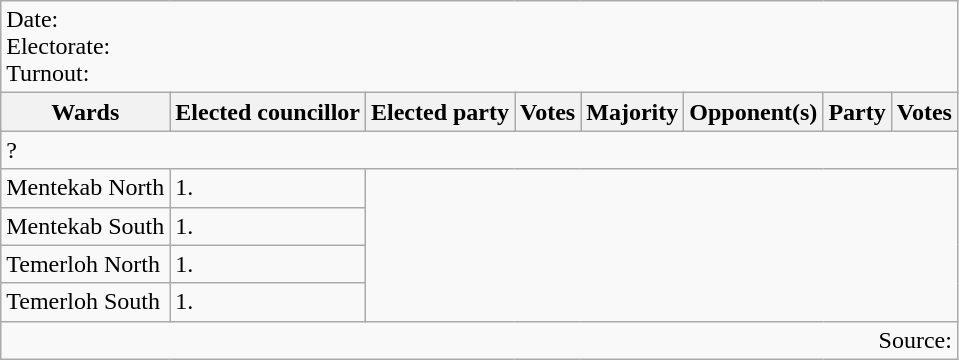<table class=wikitable>
<tr>
<td colspan=8>Date: <br>Electorate: <br>Turnout:</td>
</tr>
<tr>
<th>Wards</th>
<th>Elected councillor</th>
<th>Elected party</th>
<th>Votes</th>
<th>Majority</th>
<th>Opponent(s)</th>
<th>Party</th>
<th>Votes</th>
</tr>
<tr>
<td colspan=8>? </td>
</tr>
<tr>
<td>Mentekab North</td>
<td>1.</td>
</tr>
<tr>
<td>Mentekab South</td>
<td>1.</td>
</tr>
<tr>
<td>Temerloh North</td>
<td>1.</td>
</tr>
<tr>
<td>Temerloh South</td>
<td>1.</td>
</tr>
<tr>
<td colspan=8 align=right>Source:</td>
</tr>
</table>
